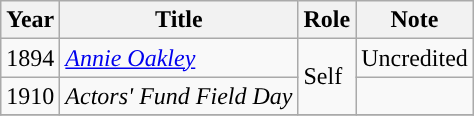<table class="wikitable sortable">
<tr>
<th>Year</th>
<th>Title</th>
<th>Role</th>
<th>Note</th>
</tr>
<tr>
<td>1894</td>
<td><em><a href='#'>Annie Oakley</a></em></td>
<td rowspan="2">Self</td>
<td>Uncredited</td>
</tr>
<tr>
<td>1910</td>
<td><em>Actors' Fund Field Day</em></td>
<td></td>
</tr>
<tr>
</tr>
</table>
